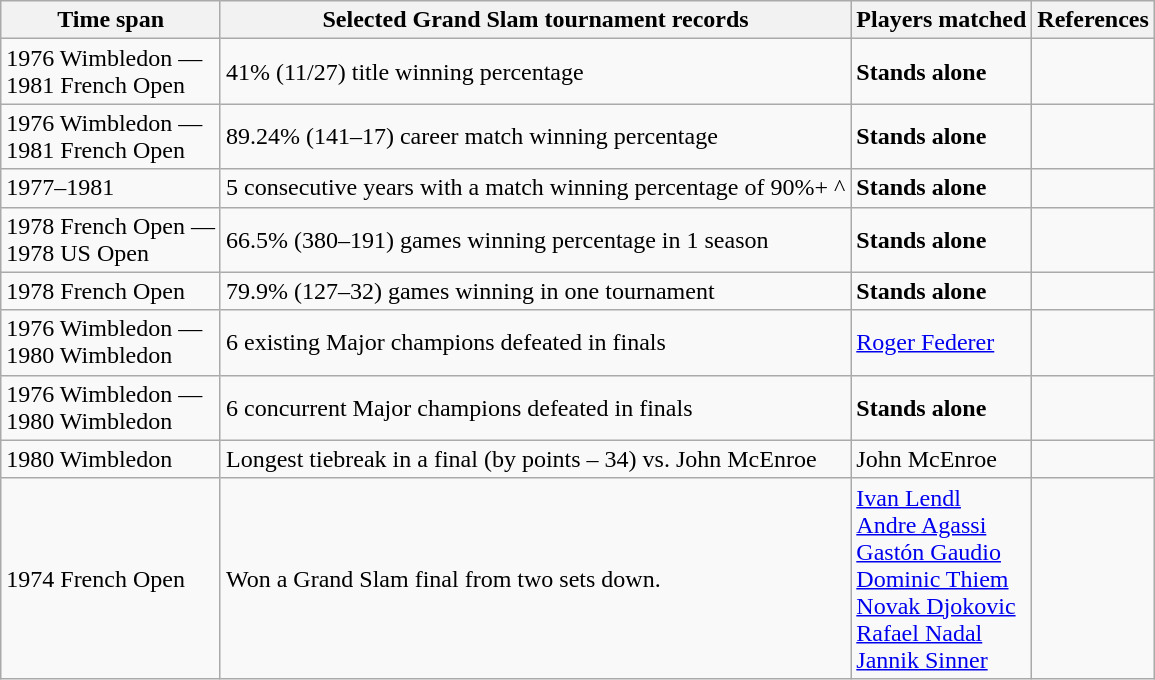<table class="wikitable collapsible collapsed">
<tr>
<th>Time span</th>
<th>Selected Grand Slam tournament records</th>
<th>Players matched</th>
<th>References</th>
</tr>
<tr>
<td>1976 Wimbledon —<br>1981 French Open</td>
<td>41% (11/27) title winning percentage</td>
<td><strong>Stands alone</strong></td>
<td></td>
</tr>
<tr>
<td>1976 Wimbledon —<br>1981 French Open</td>
<td>89.24% (141–17) career match winning percentage</td>
<td><strong>Stands alone</strong></td>
<td></td>
</tr>
<tr>
<td>1977–1981</td>
<td>5 consecutive years with a match winning percentage of 90%+ ^</td>
<td><strong>Stands alone</strong></td>
<td></td>
</tr>
<tr>
<td>1978 French Open —<br>1978 US Open</td>
<td>66.5% (380–191) games winning percentage in 1 season</td>
<td><strong>Stands alone</strong></td>
<td></td>
</tr>
<tr>
<td>1978 French Open</td>
<td>79.9% (127–32) games winning in one tournament</td>
<td><strong>Stands alone</strong></td>
<td></td>
</tr>
<tr>
<td>1976 Wimbledon —<br>1980 Wimbledon</td>
<td>6 existing Major champions defeated in finals</td>
<td><a href='#'>Roger Federer</a></td>
<td></td>
</tr>
<tr>
<td>1976 Wimbledon —<br>1980 Wimbledon</td>
<td>6 concurrent Major champions defeated in finals</td>
<td><strong>Stands alone</strong></td>
<td></td>
</tr>
<tr>
<td>1980 Wimbledon</td>
<td>Longest tiebreak in a final (by points – 34) vs. John McEnroe</td>
<td>John McEnroe</td>
<td></td>
</tr>
<tr>
<td>1974 French Open</td>
<td>Won a Grand Slam final from two sets down.</td>
<td><a href='#'>Ivan Lendl</a><br><a href='#'>Andre Agassi</a><br><a href='#'>Gastón Gaudio</a><br><a href='#'>Dominic Thiem</a><br><a href='#'>Novak Djokovic</a><br><a href='#'>Rafael Nadal</a><br><a href='#'>Jannik Sinner</a></td>
<td></td>
</tr>
</table>
